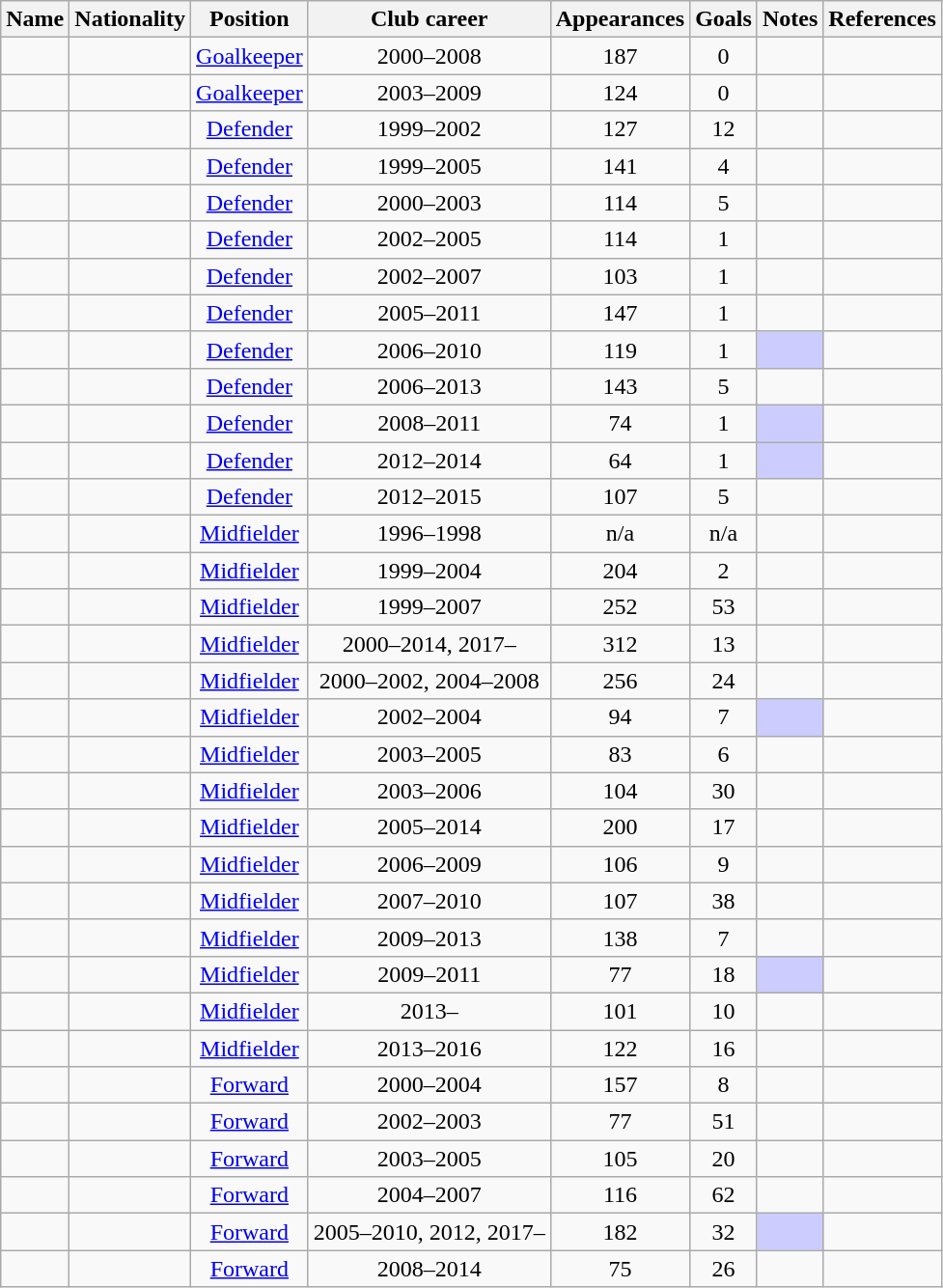<table class="wikitable sortable" style="text-align: center;">
<tr>
<th>Name</th>
<th>Nationality</th>
<th>Position</th>
<th>Club career</th>
<th>Appearances</th>
<th>Goals</th>
<th class="unsortable">Notes</th>
<th class="unsortable">References</th>
</tr>
<tr>
<td align="left"></td>
<td align="left"></td>
<td><a href='#'>Goalkeeper</a></td>
<td>2000–2008</td>
<td>187</td>
<td>0</td>
<td></td>
<td></td>
</tr>
<tr>
<td align="left"></td>
<td align="left"></td>
<td><a href='#'>Goalkeeper</a></td>
<td>2003–2009</td>
<td>124</td>
<td>0</td>
<td></td>
<td></td>
</tr>
<tr>
<td align="left"></td>
<td align="left"></td>
<td><a href='#'>Defender</a></td>
<td>1999–2002</td>
<td>127</td>
<td>12</td>
<td></td>
<td></td>
</tr>
<tr>
<td align="left"></td>
<td align="left"></td>
<td><a href='#'>Defender</a></td>
<td>1999–2005</td>
<td>141</td>
<td>4</td>
<td></td>
<td></td>
</tr>
<tr>
<td align="left"></td>
<td align="left"></td>
<td><a href='#'>Defender</a></td>
<td>2000–2003</td>
<td>114</td>
<td>5</td>
<td></td>
<td></td>
</tr>
<tr>
<td align="left"></td>
<td align="left"></td>
<td><a href='#'>Defender</a></td>
<td>2002–2005</td>
<td>114</td>
<td>1</td>
<td></td>
<td></td>
</tr>
<tr>
<td align="left"></td>
<td align="left"></td>
<td><a href='#'>Defender</a></td>
<td>2002–2007</td>
<td>103</td>
<td>1</td>
<td></td>
<td></td>
</tr>
<tr>
<td align="left"></td>
<td align="left"></td>
<td><a href='#'>Defender</a></td>
<td>2005–2011</td>
<td>147</td>
<td>1</td>
<td></td>
<td></td>
</tr>
<tr>
<td align="left"></td>
<td align="left"></td>
<td><a href='#'>Defender</a></td>
<td>2006–2010</td>
<td>119</td>
<td>1</td>
<td style="background:#ccccff; color:black"></td>
<td></td>
</tr>
<tr>
<td align="left"></td>
<td align="left"></td>
<td><a href='#'>Defender</a></td>
<td>2006–2013</td>
<td>143</td>
<td>5</td>
<td></td>
<td></td>
</tr>
<tr>
<td align="left"></td>
<td align="left"></td>
<td><a href='#'>Defender</a></td>
<td>2008–2011</td>
<td>74</td>
<td>1</td>
<td style="background:#ccccff; color:black"></td>
<td></td>
</tr>
<tr>
<td align="left"></td>
<td align="left"></td>
<td><a href='#'>Defender</a></td>
<td>2012–2014</td>
<td>64</td>
<td>1</td>
<td style="background:#ccccff; color:black"></td>
<td></td>
</tr>
<tr>
<td align="left"></td>
<td align="left"></td>
<td><a href='#'>Defender</a></td>
<td>2012–2015</td>
<td>107</td>
<td>5</td>
<td></td>
<td></td>
</tr>
<tr>
<td align="left"></td>
<td align="left"></td>
<td><a href='#'>Midfielder</a></td>
<td>1996–1998</td>
<td>n/a</td>
<td>n/a</td>
<td></td>
<td></td>
</tr>
<tr>
<td align="left"></td>
<td align="left"></td>
<td><a href='#'>Midfielder</a></td>
<td>1999–2004</td>
<td>204</td>
<td>2</td>
<td></td>
<td></td>
</tr>
<tr>
<td align="left"></td>
<td align="left"></td>
<td><a href='#'>Midfielder</a></td>
<td>1999–2007</td>
<td>252</td>
<td>53</td>
<td></td>
<td></td>
</tr>
<tr>
<td align="left"><strong></strong></td>
<td align="left"></td>
<td><a href='#'>Midfielder</a></td>
<td>2000–2014, 2017–</td>
<td>312</td>
<td>13</td>
<td></td>
<td></td>
</tr>
<tr>
<td align="left"></td>
<td align="left"></td>
<td><a href='#'>Midfielder</a></td>
<td>2000–2002, 2004–2008</td>
<td>256</td>
<td>24</td>
<td></td>
<td></td>
</tr>
<tr>
<td align="left"></td>
<td align="left"></td>
<td><a href='#'>Midfielder</a></td>
<td>2002–2004</td>
<td>94</td>
<td>7</td>
<td style="background:#ccccff; color:black"></td>
<td></td>
</tr>
<tr>
<td align="left"></td>
<td align="left"></td>
<td><a href='#'>Midfielder</a></td>
<td>2003–2005</td>
<td>83</td>
<td>6</td>
<td></td>
<td></td>
</tr>
<tr>
<td align="left"></td>
<td align="left"></td>
<td><a href='#'>Midfielder</a></td>
<td>2003–2006</td>
<td>104</td>
<td>30</td>
<td></td>
<td></td>
</tr>
<tr>
<td align="left"></td>
<td align="left"></td>
<td><a href='#'>Midfielder</a></td>
<td>2005–2014</td>
<td>200</td>
<td>17</td>
<td></td>
<td></td>
</tr>
<tr>
<td align="left"></td>
<td align="left"></td>
<td><a href='#'>Midfielder</a></td>
<td>2006–2009</td>
<td>106</td>
<td>9</td>
<td></td>
<td></td>
</tr>
<tr>
<td align="left"></td>
<td align="left"></td>
<td><a href='#'>Midfielder</a></td>
<td>2007–2010</td>
<td>107</td>
<td>38</td>
<td></td>
<td></td>
</tr>
<tr>
<td align="left"></td>
<td align="left"></td>
<td><a href='#'>Midfielder</a></td>
<td>2009–2013</td>
<td>138</td>
<td>7</td>
<td></td>
<td></td>
</tr>
<tr>
<td align="left"></td>
<td align="left"></td>
<td><a href='#'>Midfielder</a></td>
<td>2009–2011</td>
<td>77</td>
<td>18</td>
<td style="background:#ccccff; color:black"></td>
<td></td>
</tr>
<tr>
<td align="left"></td>
<td align="left"></td>
<td><a href='#'>Midfielder</a></td>
<td>2013–</td>
<td>101</td>
<td>10</td>
<td></td>
<td></td>
</tr>
<tr>
<td align="left"></td>
<td align="left"></td>
<td><a href='#'>Midfielder</a></td>
<td>2013–2016</td>
<td>122</td>
<td>16</td>
<td></td>
<td></td>
</tr>
<tr>
<td align="left"></td>
<td align="left"></td>
<td><a href='#'>Forward</a></td>
<td>2000–2004</td>
<td>157</td>
<td>8</td>
<td></td>
<td></td>
</tr>
<tr>
<td align="left"></td>
<td align="left"></td>
<td><a href='#'>Forward</a></td>
<td>2002–2003</td>
<td>77</td>
<td>51</td>
<td></td>
<td></td>
</tr>
<tr>
<td align="left"></td>
<td align="left"></td>
<td><a href='#'>Forward</a></td>
<td>2003–2005</td>
<td>105</td>
<td>20</td>
<td></td>
<td></td>
</tr>
<tr>
<td align="left"></td>
<td align="left"></td>
<td><a href='#'>Forward</a></td>
<td>2004–2007</td>
<td>116</td>
<td>62</td>
<td></td>
<td></td>
</tr>
<tr>
<td align="left"><strong></strong></td>
<td align="left"></td>
<td><a href='#'>Forward</a></td>
<td>2005–2010, 2012, 2017–</td>
<td>182</td>
<td>32</td>
<td style="background:#ccccff; color:black"></td>
<td></td>
</tr>
<tr>
<td align="left"></td>
<td align="left"></td>
<td><a href='#'>Forward</a></td>
<td>2008–2014</td>
<td>75</td>
<td>26</td>
<td></td>
<td></td>
</tr>
</table>
